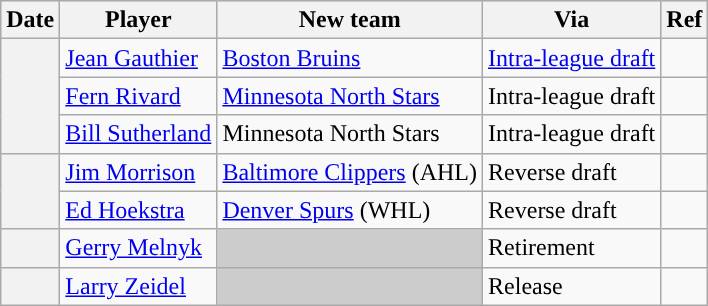<table class="wikitable plainrowheaders">
<tr style="background:#ddd; text-align:center;">
<th>Date</th>
<th>Player</th>
<th>New team</th>
<th>Via</th>
<th>Ref</th>
</tr>
<tr>
<th scope="row" rowspan="3"></th>
<td><a href='#'>Jean Gauthier</a></td>
<td><a href='#'>Boston Bruins</a></td>
<td><a href='#'>Intra-league draft</a></td>
<td></td>
</tr>
<tr>
<td><a href='#'>Fern Rivard</a></td>
<td><a href='#'>Minnesota North Stars</a></td>
<td>Intra-league draft</td>
<td></td>
</tr>
<tr>
<td><a href='#'>Bill Sutherland</a></td>
<td>Minnesota North Stars</td>
<td>Intra-league draft</td>
<td></td>
</tr>
<tr>
<th scope="row" rowspan="2"></th>
<td><a href='#'>Jim Morrison</a></td>
<td><a href='#'>Baltimore Clippers</a> (AHL)</td>
<td>Reverse draft</td>
<td></td>
</tr>
<tr>
<td><a href='#'>Ed Hoekstra</a></td>
<td><a href='#'>Denver Spurs</a> (WHL)</td>
<td>Reverse draft</td>
<td></td>
</tr>
<tr>
<th scope="row"></th>
<td><a href='#'>Gerry Melnyk</a></td>
<td style="background:#ccc"></td>
<td>Retirement</td>
<td></td>
</tr>
<tr>
<th scope="row"></th>
<td><a href='#'>Larry Zeidel</a></td>
<td style="background:#ccc"></td>
<td>Release</td>
<td></td>
</tr>
</table>
